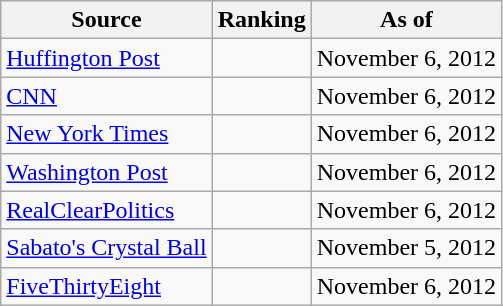<table class="wikitable" style="text-align:center">
<tr>
<th>Source</th>
<th>Ranking</th>
<th>As of</th>
</tr>
<tr>
<td align="left"><a href='#'>Huffington Post</a></td>
<td></td>
<td>November 6, 2012</td>
</tr>
<tr>
<td align="left"><a href='#'>CNN</a></td>
<td></td>
<td>November 6, 2012</td>
</tr>
<tr>
<td align=left><a href='#'>New York Times</a></td>
<td></td>
<td>November 6, 2012</td>
</tr>
<tr>
<td align="left"><a href='#'>Washington Post</a></td>
<td></td>
<td>November 6, 2012</td>
</tr>
<tr>
<td align="left"><a href='#'>RealClearPolitics</a></td>
<td></td>
<td>November 6, 2012</td>
</tr>
<tr>
<td align="left"><a href='#'>Sabato's Crystal Ball</a></td>
<td></td>
<td>November 5, 2012</td>
</tr>
<tr>
<td align="left"><a href='#'>FiveThirtyEight</a></td>
<td></td>
<td>November 6, 2012</td>
</tr>
</table>
